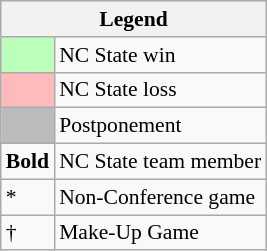<table class="wikitable" style="font-size:90%">
<tr>
<th colspan="2">Legend</th>
</tr>
<tr>
<td bgcolor="#bbffbb"> </td>
<td>NC State win</td>
</tr>
<tr>
<td bgcolor="#ffbbbb"> </td>
<td>NC State loss</td>
</tr>
<tr>
<td bgcolor="#bbbbbb"> </td>
<td>Postponement</td>
</tr>
<tr>
<td><strong>Bold</strong></td>
<td>NC State team member</td>
</tr>
<tr>
<td>*</td>
<td>Non-Conference game</td>
</tr>
<tr>
<td>†</td>
<td>Make-Up Game</td>
</tr>
</table>
